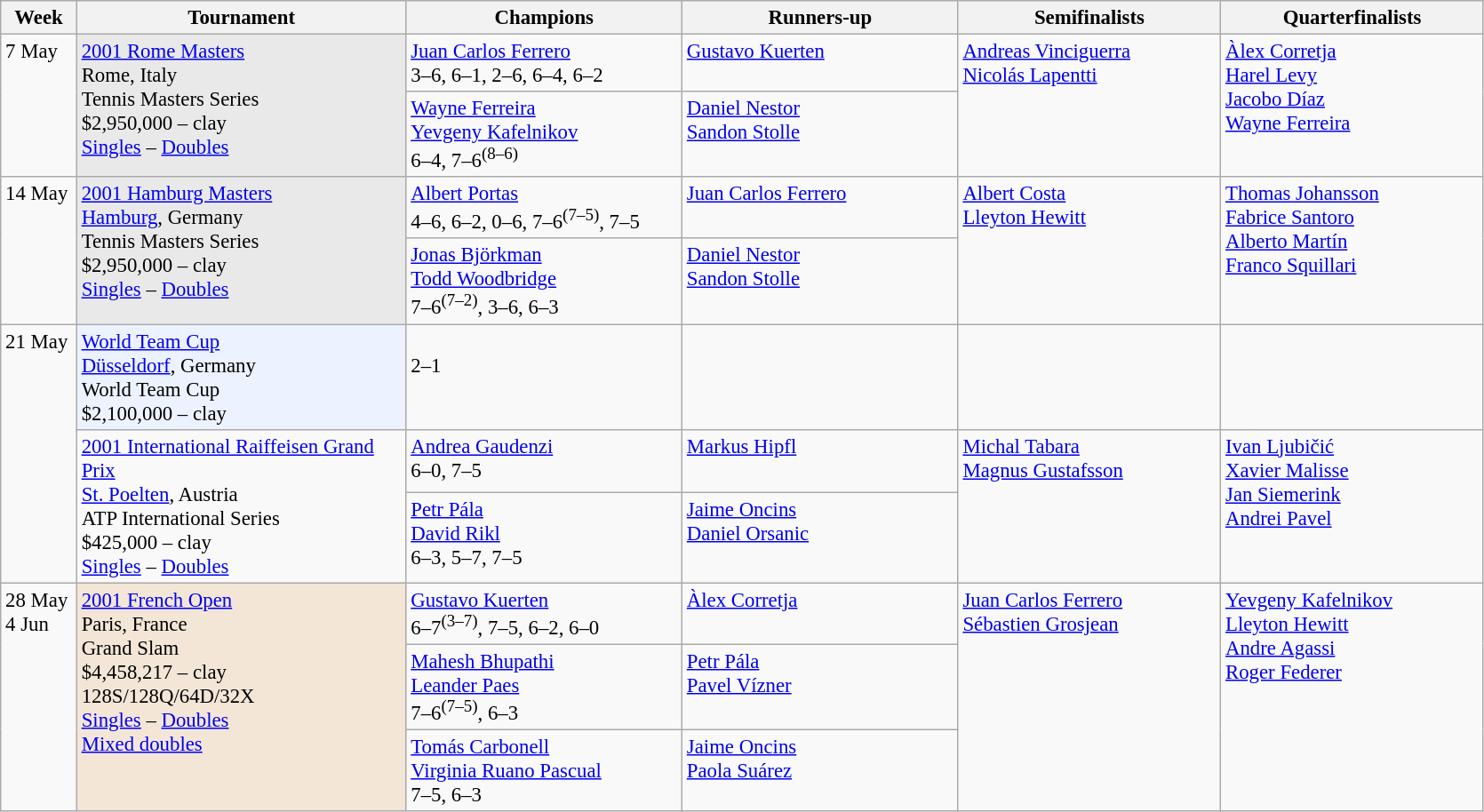<table class=wikitable style=font-size:95%>
<tr>
<th style="width:50px;">Week</th>
<th style="width:240px;">Tournament</th>
<th style="width:200px;">Champions</th>
<th style="width:200px;">Runners-up</th>
<th style="width:190px;">Semifinalists</th>
<th style="width:190px;">Quarterfinalists</th>
</tr>
<tr valign=top>
<td rowspan=2>7 May</td>
<td bgcolor=#E9E9E9 rowspan=2><a href='#'>2001 Rome Masters</a><br>  Rome, Italy<br>Tennis Masters Series<br>$2,950,000 – clay <br> <a href='#'>Singles</a> – <a href='#'>Doubles</a></td>
<td> <a href='#'>Juan Carlos Ferrero</a> <br>3–6, 6–1, 2–6, 6–4, 6–2</td>
<td> <a href='#'>Gustavo Kuerten</a></td>
<td rowspan=2> <a href='#'>Andreas Vinciguerra</a> <br> <a href='#'>Nicolás Lapentti</a></td>
<td rowspan=2> <a href='#'>Àlex Corretja</a> <br>  <a href='#'>Harel Levy</a> <br> <a href='#'>Jacobo Díaz</a>  <br>  <a href='#'>Wayne Ferreira</a></td>
</tr>
<tr valign=top>
<td> <a href='#'>Wayne Ferreira</a><br> <a href='#'>Yevgeny Kafelnikov</a><br> 6–4, 7–6<sup>(8–6)</sup></td>
<td> <a href='#'>Daniel Nestor</a><br> <a href='#'>Sandon Stolle</a></td>
</tr>
<tr valign=top>
<td rowspan=2>14 May</td>
<td bgcolor=#E9E9E9 rowspan=2><a href='#'>2001 Hamburg Masters</a><br>  <a href='#'>Hamburg</a>, Germany<br>Tennis Masters Series<br>$2,950,000 – clay <br> <a href='#'>Singles</a> – <a href='#'>Doubles</a></td>
<td> <a href='#'>Albert Portas</a> <br>4–6, 6–2, 0–6, 7–6<sup>(7–5)</sup>, 7–5</td>
<td> <a href='#'>Juan Carlos Ferrero</a></td>
<td rowspan=2> <a href='#'>Albert Costa</a> <br> <a href='#'>Lleyton Hewitt</a></td>
<td rowspan=2> <a href='#'>Thomas Johansson</a> <br>  <a href='#'>Fabrice Santoro</a> <br> <a href='#'>Alberto Martín</a>  <br>  <a href='#'>Franco Squillari</a></td>
</tr>
<tr valign=top>
<td> <a href='#'>Jonas Björkman</a><br> <a href='#'>Todd Woodbridge</a><br> 7–6<sup>(7–2)</sup>, 3–6, 6–3</td>
<td> <a href='#'>Daniel Nestor</a><br> <a href='#'>Sandon Stolle</a></td>
</tr>
<tr valign=top>
<td rowspan=3>21 May</td>
<td bgcolor=#ECF2FF><a href='#'>World Team Cup</a><br>  <a href='#'>Düsseldorf</a>, Germany<br>World Team Cup<br>$2,100,000 – clay<br></td>
<td><br>2–1</td>
<td></td>
<td><br> <br> </td>
<td><br> <br> <br></td>
</tr>
<tr valign=top>
<td rowspan=2><a href='#'>2001 International Raiffeisen Grand Prix</a><br> <a href='#'>St. Poelten</a>, Austria<br>ATP International Series<br>$425,000 – clay <br> <a href='#'>Singles</a> – <a href='#'>Doubles</a></td>
<td> <a href='#'>Andrea Gaudenzi</a> <br>6–0, 7–5</td>
<td> <a href='#'>Markus Hipfl</a></td>
<td rowspan=2> <a href='#'>Michal Tabara</a> <br> <a href='#'>Magnus Gustafsson</a></td>
<td rowspan=2> <a href='#'>Ivan Ljubičić</a> <br>  <a href='#'>Xavier Malisse</a> <br> <a href='#'>Jan Siemerink</a>  <br>  <a href='#'>Andrei Pavel</a></td>
</tr>
<tr valign=top>
<td> <a href='#'>Petr Pála</a> <br>  <a href='#'>David Rikl</a><br> 6–3, 5–7, 7–5</td>
<td> <a href='#'>Jaime Oncins</a> <br>  <a href='#'>Daniel Orsanic</a></td>
</tr>
<tr valign=top>
<td rowspan=3>28 May<br>4 Jun</td>
<td bgcolor=#F3E6D7 rowspan=3><a href='#'>2001 French Open</a><br> Paris, France<br>Grand Slam<br>$4,458,217 – clay <br> 128S/128Q/64D/32X <br><a href='#'>Singles</a> – <a href='#'>Doubles</a> <br> <a href='#'>Mixed doubles</a></td>
<td> <a href='#'>Gustavo Kuerten</a><br>6–7<sup>(3–7)</sup>, 7–5, 6–2, 6–0</td>
<td> <a href='#'>Àlex Corretja</a></td>
<td rowspan=3> <a href='#'>Juan Carlos Ferrero</a><br> <a href='#'>Sébastien Grosjean</a></td>
<td rowspan=3> <a href='#'>Yevgeny Kafelnikov</a><br> <a href='#'>Lleyton Hewitt</a><br> <a href='#'>Andre Agassi</a><br> <a href='#'>Roger Federer</a></td>
</tr>
<tr valign=top>
<td> <a href='#'>Mahesh Bhupathi</a><br> <a href='#'>Leander Paes</a><br>7–6<sup>(7–5)</sup>, 6–3</td>
<td> <a href='#'>Petr Pála</a><br> <a href='#'>Pavel Vízner</a></td>
</tr>
<tr valign=top>
<td> <a href='#'>Tomás Carbonell</a><br> <a href='#'>Virginia Ruano Pascual</a><br>7–5, 6–3</td>
<td> <a href='#'>Jaime Oncins</a><br> <a href='#'>Paola Suárez</a></td>
</tr>
</table>
